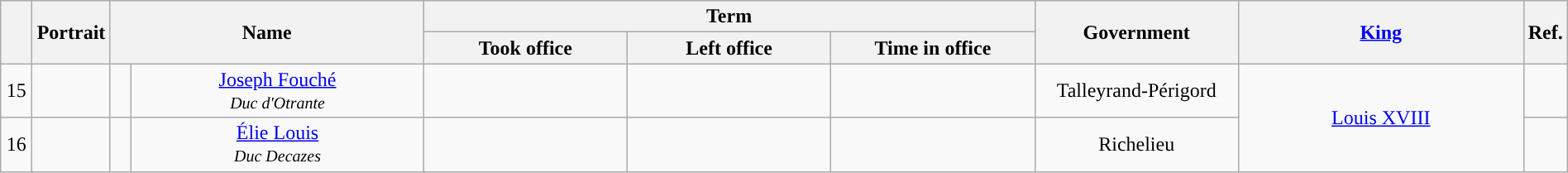<table class="wikitable" style="text-align:center; width:100%">
<tr>
<th style="width:2%" rowspan=2></th>
<th style="width:5%" rowspan=2>Portrait</th>
<th style="width:20%" rowspan=2, colspan=2>Name</th>
<th colspan=3>Term</th>
<th style="width:13%" rowspan=2>Government</th>
<th rowspan=2><a href='#'>King</a></th>
<th style="width:2%" rowspan=2>Ref.</th>
</tr>
<tr>
<th style="width:13%">Took office</th>
<th style="width:13%">Left office</th>
<th style="width:13%">Time in office</th>
</tr>
<tr>
<td>15</td>
<td></td>
<td style="background:"></td>
<td><a href='#'>Joseph Fouché</a><br><small><em>Duc d'Otrante</em></small></td>
<td></td>
<td></td>
<td></td>
<td>Talleyrand-Périgord</td>
<td rowspan=2><a href='#'>Louis XVIII</a></td>
<td></td>
</tr>
<tr>
<td>16</td>
<td></td>
<td style="background:"></td>
<td><a href='#'>Élie Louis</a><br><small><em>Duc Decazes</em></small></td>
<td></td>
<td></td>
<td></td>
<td>Richelieu</td>
<td></td>
</tr>
</table>
